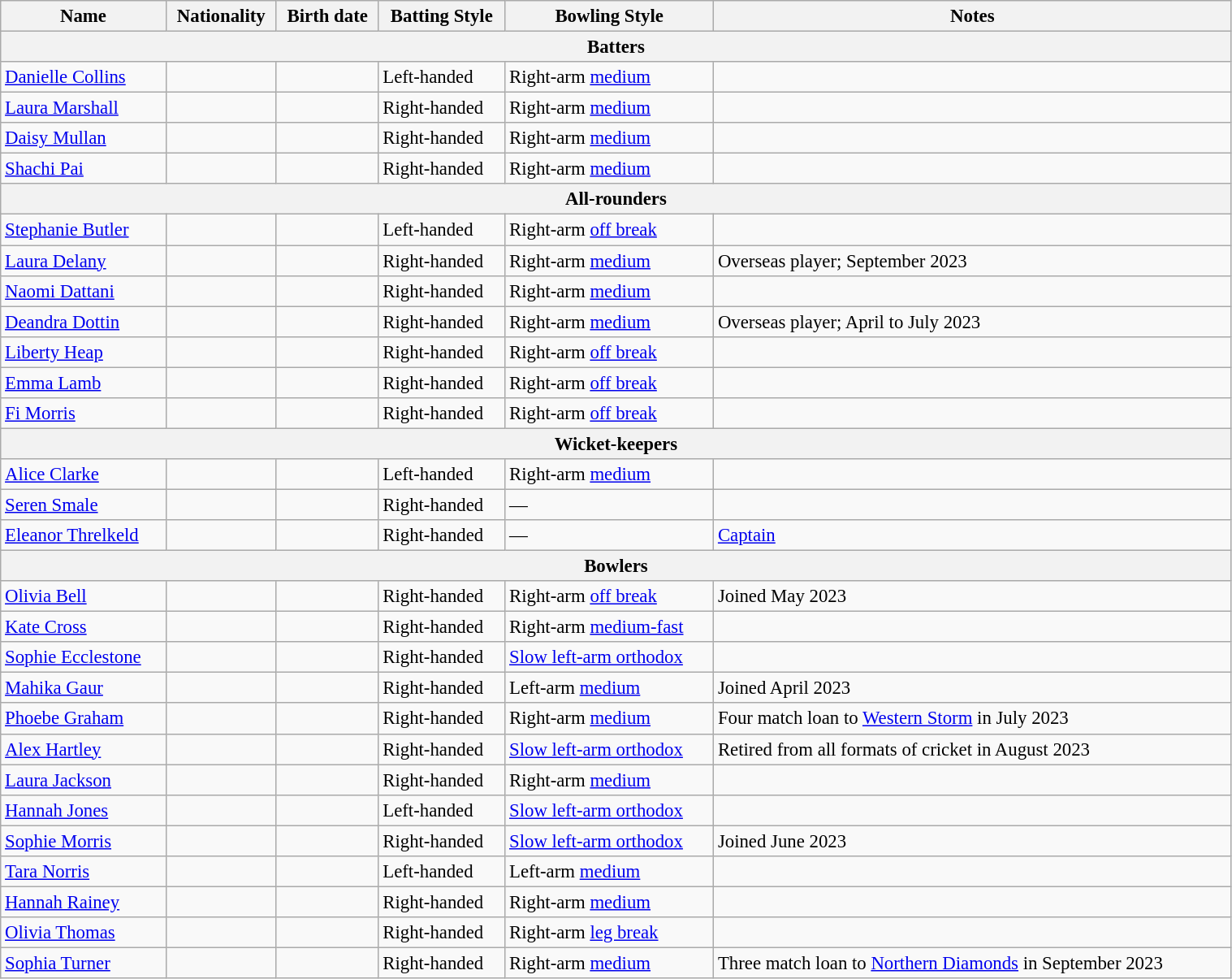<table class="wikitable"  style="font-size:95%; width:80%;">
<tr>
<th>Name</th>
<th>Nationality</th>
<th>Birth date</th>
<th>Batting Style</th>
<th>Bowling Style</th>
<th>Notes</th>
</tr>
<tr>
<th colspan="7">Batters</th>
</tr>
<tr>
<td><a href='#'>Danielle Collins</a></td>
<td></td>
<td></td>
<td>Left-handed</td>
<td>Right-arm <a href='#'>medium</a></td>
<td></td>
</tr>
<tr>
<td><a href='#'>Laura Marshall</a></td>
<td></td>
<td></td>
<td>Right-handed</td>
<td>Right-arm <a href='#'>medium</a></td>
<td></td>
</tr>
<tr>
<td><a href='#'>Daisy Mullan</a></td>
<td></td>
<td></td>
<td>Right-handed</td>
<td>Right-arm <a href='#'>medium</a></td>
<td></td>
</tr>
<tr>
<td><a href='#'>Shachi Pai</a></td>
<td></td>
<td></td>
<td>Right-handed</td>
<td>Right-arm <a href='#'>medium</a></td>
<td></td>
</tr>
<tr>
<th colspan="7">All-rounders</th>
</tr>
<tr>
<td><a href='#'>Stephanie Butler</a></td>
<td></td>
<td></td>
<td>Left-handed</td>
<td>Right-arm <a href='#'>off break</a></td>
<td></td>
</tr>
<tr>
<td><a href='#'>Laura Delany</a></td>
<td></td>
<td></td>
<td>Right-handed</td>
<td>Right-arm <a href='#'>medium</a></td>
<td>Overseas player; September 2023</td>
</tr>
<tr>
<td><a href='#'>Naomi Dattani</a></td>
<td></td>
<td></td>
<td>Right-handed</td>
<td>Right-arm <a href='#'>medium</a></td>
<td></td>
</tr>
<tr>
<td><a href='#'>Deandra Dottin</a></td>
<td></td>
<td></td>
<td>Right-handed</td>
<td>Right-arm <a href='#'>medium</a></td>
<td>Overseas player; April to July 2023</td>
</tr>
<tr>
<td><a href='#'>Liberty Heap</a></td>
<td></td>
<td></td>
<td>Right-handed</td>
<td>Right-arm <a href='#'>off break</a></td>
<td></td>
</tr>
<tr>
<td><a href='#'>Emma Lamb</a></td>
<td></td>
<td></td>
<td>Right-handed</td>
<td>Right-arm <a href='#'>off break</a></td>
<td></td>
</tr>
<tr>
<td><a href='#'>Fi Morris</a></td>
<td></td>
<td></td>
<td>Right-handed</td>
<td>Right-arm <a href='#'>off break</a></td>
<td></td>
</tr>
<tr>
<th colspan="7">Wicket-keepers</th>
</tr>
<tr>
<td><a href='#'>Alice Clarke</a></td>
<td></td>
<td></td>
<td>Left-handed</td>
<td>Right-arm <a href='#'>medium</a></td>
<td></td>
</tr>
<tr>
<td><a href='#'>Seren Smale</a></td>
<td></td>
<td></td>
<td>Right-handed</td>
<td>—</td>
<td></td>
</tr>
<tr>
<td><a href='#'>Eleanor Threlkeld</a></td>
<td></td>
<td></td>
<td>Right-handed</td>
<td>—</td>
<td><a href='#'>Captain</a></td>
</tr>
<tr>
<th colspan="7">Bowlers</th>
</tr>
<tr>
<td><a href='#'>Olivia Bell</a></td>
<td></td>
<td></td>
<td>Right-handed</td>
<td>Right-arm <a href='#'>off break</a></td>
<td>Joined May 2023</td>
</tr>
<tr>
<td><a href='#'>Kate Cross</a></td>
<td></td>
<td></td>
<td>Right-handed</td>
<td>Right-arm <a href='#'>medium-fast</a></td>
<td></td>
</tr>
<tr>
<td><a href='#'>Sophie Ecclestone</a></td>
<td></td>
<td></td>
<td>Right-handed</td>
<td><a href='#'>Slow left-arm orthodox</a></td>
<td></td>
</tr>
<tr>
<td><a href='#'>Mahika Gaur</a></td>
<td></td>
<td></td>
<td>Right-handed</td>
<td>Left-arm <a href='#'>medium</a></td>
<td>Joined April 2023</td>
</tr>
<tr>
<td><a href='#'>Phoebe Graham</a></td>
<td></td>
<td></td>
<td>Right-handed</td>
<td>Right-arm <a href='#'>medium</a></td>
<td>Four match loan to <a href='#'>Western Storm</a> in July 2023</td>
</tr>
<tr>
<td><a href='#'>Alex Hartley</a></td>
<td></td>
<td></td>
<td>Right-handed</td>
<td><a href='#'>Slow left-arm orthodox</a></td>
<td>Retired from all formats of cricket in August 2023</td>
</tr>
<tr>
<td><a href='#'>Laura Jackson</a></td>
<td></td>
<td></td>
<td>Right-handed</td>
<td>Right-arm <a href='#'>medium</a></td>
<td></td>
</tr>
<tr>
<td><a href='#'>Hannah Jones</a></td>
<td></td>
<td></td>
<td>Left-handed</td>
<td><a href='#'>Slow left-arm orthodox</a></td>
<td></td>
</tr>
<tr>
<td><a href='#'>Sophie Morris</a></td>
<td></td>
<td></td>
<td>Right-handed</td>
<td><a href='#'>Slow left-arm orthodox</a></td>
<td>Joined June 2023</td>
</tr>
<tr>
<td><a href='#'>Tara Norris</a></td>
<td></td>
<td></td>
<td>Left-handed</td>
<td>Left-arm <a href='#'>medium</a></td>
<td></td>
</tr>
<tr>
<td><a href='#'>Hannah Rainey</a></td>
<td></td>
<td></td>
<td>Right-handed</td>
<td>Right-arm <a href='#'>medium</a></td>
<td></td>
</tr>
<tr>
<td><a href='#'>Olivia Thomas</a></td>
<td></td>
<td></td>
<td>Right-handed</td>
<td>Right-arm <a href='#'>leg break</a></td>
<td></td>
</tr>
<tr>
<td><a href='#'>Sophia Turner</a></td>
<td></td>
<td></td>
<td>Right-handed</td>
<td>Right-arm <a href='#'>medium</a></td>
<td>Three match loan to <a href='#'>Northern Diamonds</a> in September 2023</td>
</tr>
</table>
